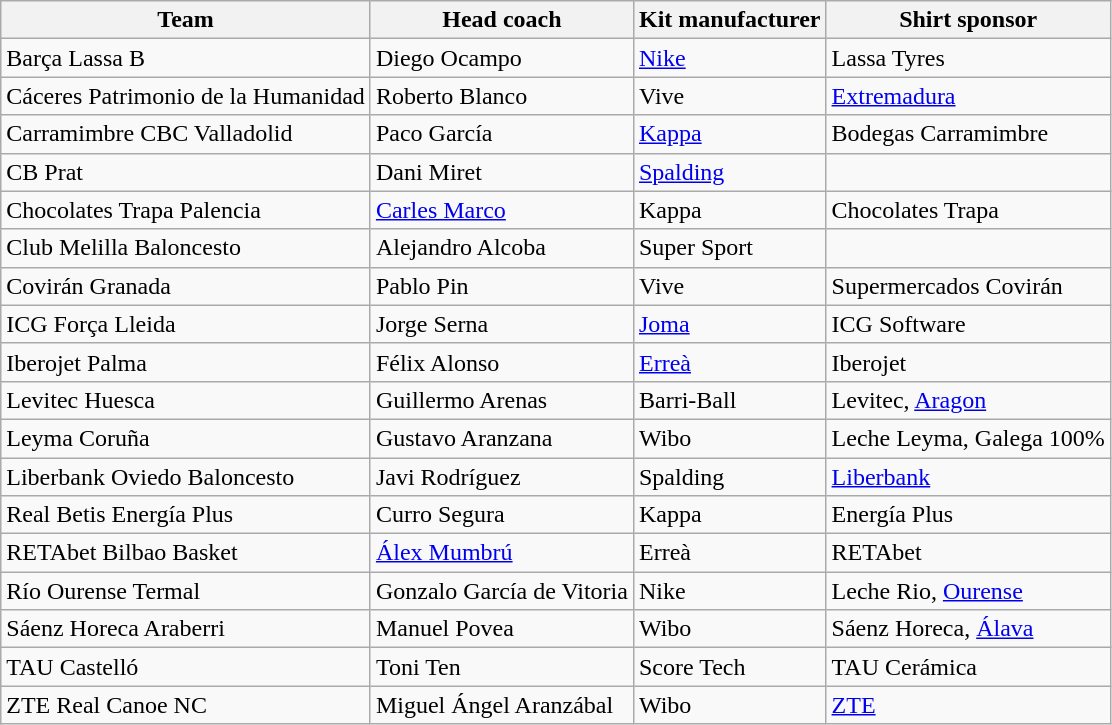<table class="wikitable sortable">
<tr>
<th>Team</th>
<th>Head coach</th>
<th>Kit manufacturer</th>
<th>Shirt sponsor</th>
</tr>
<tr>
<td>Barça Lassa B</td>
<td>Diego Ocampo</td>
<td><a href='#'>Nike</a></td>
<td>Lassa Tyres</td>
</tr>
<tr>
<td>Cáceres Patrimonio de la Humanidad</td>
<td>Roberto Blanco</td>
<td>Vive</td>
<td><a href='#'>Extremadura</a></td>
</tr>
<tr>
<td>Carramimbre CBC Valladolid</td>
<td>Paco García</td>
<td><a href='#'>Kappa</a></td>
<td>Bodegas Carramimbre</td>
</tr>
<tr>
<td>CB Prat</td>
<td>Dani Miret</td>
<td><a href='#'>Spalding</a></td>
<td></td>
</tr>
<tr>
<td>Chocolates Trapa Palencia</td>
<td><a href='#'>Carles Marco</a></td>
<td>Kappa</td>
<td>Chocolates Trapa</td>
</tr>
<tr>
<td>Club Melilla Baloncesto</td>
<td>Alejandro Alcoba</td>
<td>Super Sport</td>
<td></td>
</tr>
<tr>
<td>Covirán Granada</td>
<td>Pablo Pin</td>
<td>Vive</td>
<td>Supermercados Covirán</td>
</tr>
<tr>
<td>ICG Força Lleida</td>
<td>Jorge Serna</td>
<td><a href='#'>Joma</a></td>
<td>ICG Software</td>
</tr>
<tr>
<td>Iberojet Palma</td>
<td>Félix Alonso</td>
<td><a href='#'>Erreà</a></td>
<td>Iberojet</td>
</tr>
<tr>
<td>Levitec Huesca</td>
<td>Guillermo Arenas</td>
<td>Barri-Ball</td>
<td>Levitec, <a href='#'>Aragon</a></td>
</tr>
<tr>
<td>Leyma Coruña</td>
<td>Gustavo Aranzana</td>
<td>Wibo</td>
<td>Leche Leyma, Galega 100%</td>
</tr>
<tr>
<td>Liberbank Oviedo Baloncesto</td>
<td>Javi Rodríguez</td>
<td>Spalding</td>
<td><a href='#'>Liberbank</a></td>
</tr>
<tr>
<td>Real Betis Energía Plus</td>
<td>Curro Segura</td>
<td>Kappa</td>
<td>Energía Plus</td>
</tr>
<tr>
<td>RETAbet Bilbao Basket</td>
<td><a href='#'>Álex Mumbrú</a></td>
<td>Erreà</td>
<td>RETAbet</td>
</tr>
<tr>
<td>Río Ourense Termal</td>
<td>Gonzalo García de Vitoria</td>
<td>Nike</td>
<td>Leche Rio, <a href='#'>Ourense</a></td>
</tr>
<tr>
<td>Sáenz Horeca Araberri</td>
<td>Manuel Povea</td>
<td>Wibo</td>
<td>Sáenz Horeca, <a href='#'>Álava</a></td>
</tr>
<tr>
<td>TAU Castelló</td>
<td>Toni Ten</td>
<td>Score Tech</td>
<td>TAU Cerámica</td>
</tr>
<tr>
<td>ZTE Real Canoe NC</td>
<td>Miguel Ángel Aranzábal</td>
<td>Wibo</td>
<td><a href='#'>ZTE</a></td>
</tr>
</table>
